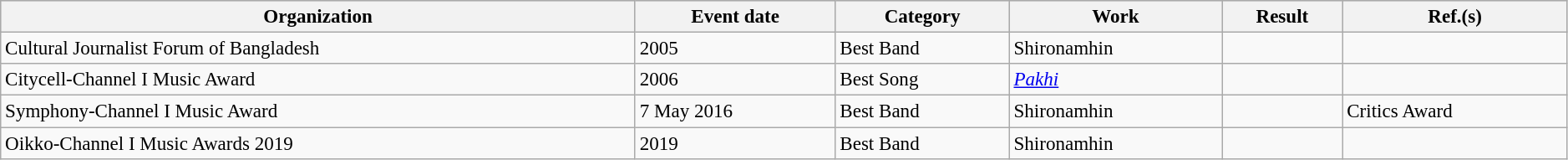<table class="wikitable sortable" width="99%" style=font-size:96%>
<tr style="background:#ccc;">
<th>Organization</th>
<th>Event date</th>
<th>Category</th>
<th>Work</th>
<th>Result</th>
<th>Ref.(s)</th>
</tr>
<tr>
<td>Cultural Journalist Forum of Bangladesh</td>
<td>2005</td>
<td>Best Band</td>
<td>Shironamhin</td>
<td></td>
<td></td>
</tr>
<tr>
<td>Citycell-Channel I Music Award</td>
<td>2006</td>
<td>Best Song</td>
<td><em><a href='#'>Pakhi</a></em></td>
<td></td>
<td></td>
</tr>
<tr>
<td>Symphony-Channel I Music Award</td>
<td>7 May 2016</td>
<td>Best Band</td>
<td>Shironamhin</td>
<td></td>
<td>Critics Award</td>
</tr>
<tr>
<td>Oikko-Channel I Music Awards 2019</td>
<td>2019</td>
<td>Best Band</td>
<td>Shironamhin</td>
<td></td>
<td></td>
</tr>
</table>
